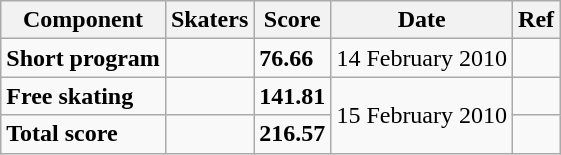<table class=wikitable>
<tr>
<th>Component</th>
<th>Skaters</th>
<th>Score</th>
<th>Date</th>
<th>Ref</th>
</tr>
<tr>
<td><strong>Short program</strong></td>
<td></td>
<td><strong>76.66</strong></td>
<td>14 February 2010</td>
<td></td>
</tr>
<tr>
<td><strong>Free skating</strong></td>
<td></td>
<td><strong>141.81</strong></td>
<td rowspan=2>15 February 2010</td>
<td></td>
</tr>
<tr>
<td><strong>Total score</strong></td>
<td></td>
<td><strong>216.57</strong></td>
<td></td>
</tr>
</table>
